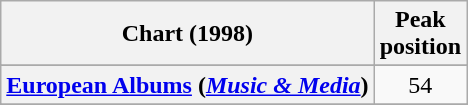<table class="wikitable sortable plainrowheaders" style="text-align:center">
<tr>
<th scope="col">Chart (1998)</th>
<th scope="col">Peak<br>position</th>
</tr>
<tr>
</tr>
<tr>
</tr>
<tr>
</tr>
<tr>
</tr>
<tr>
<th scope="row"><a href='#'>European Albums</a> (<em><a href='#'>Music & Media</a></em>)</th>
<td>54</td>
</tr>
<tr>
</tr>
<tr>
</tr>
<tr>
</tr>
<tr>
</tr>
<tr>
</tr>
<tr>
</tr>
<tr>
</tr>
</table>
